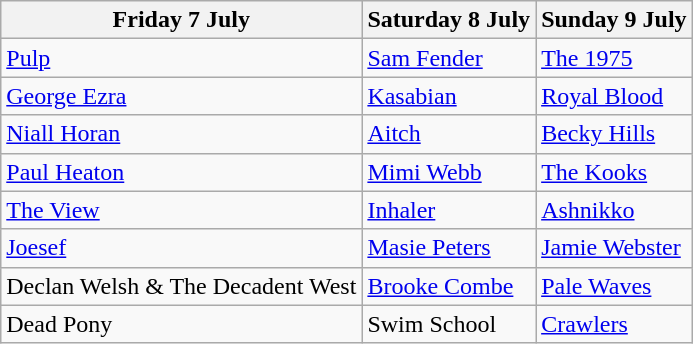<table class="wikitable">
<tr>
<th>Friday 7 July</th>
<th>Saturday 8 July</th>
<th>Sunday 9 July</th>
</tr>
<tr>
<td><a href='#'>Pulp</a></td>
<td><a href='#'>Sam Fender</a></td>
<td><a href='#'>The 1975</a></td>
</tr>
<tr>
<td><a href='#'>George Ezra</a></td>
<td><a href='#'>Kasabian</a></td>
<td><a href='#'>Royal Blood</a></td>
</tr>
<tr>
<td><a href='#'>Niall Horan</a></td>
<td><a href='#'>Aitch</a></td>
<td><a href='#'>Becky Hills</a></td>
</tr>
<tr>
<td><a href='#'>Paul Heaton</a></td>
<td><a href='#'>Mimi Webb</a></td>
<td><a href='#'>The Kooks</a></td>
</tr>
<tr>
<td><a href='#'>The View</a></td>
<td><a href='#'>Inhaler</a></td>
<td><a href='#'>Ashnikko</a></td>
</tr>
<tr>
<td><a href='#'>Joesef</a></td>
<td><a href='#'>Masie Peters</a></td>
<td><a href='#'>Jamie Webster</a></td>
</tr>
<tr>
<td>Declan Welsh & The Decadent West</td>
<td><a href='#'>Brooke Combe</a></td>
<td><a href='#'>Pale Waves</a></td>
</tr>
<tr>
<td>Dead Pony</td>
<td>Swim School</td>
<td><a href='#'>Crawlers</a></td>
</tr>
</table>
